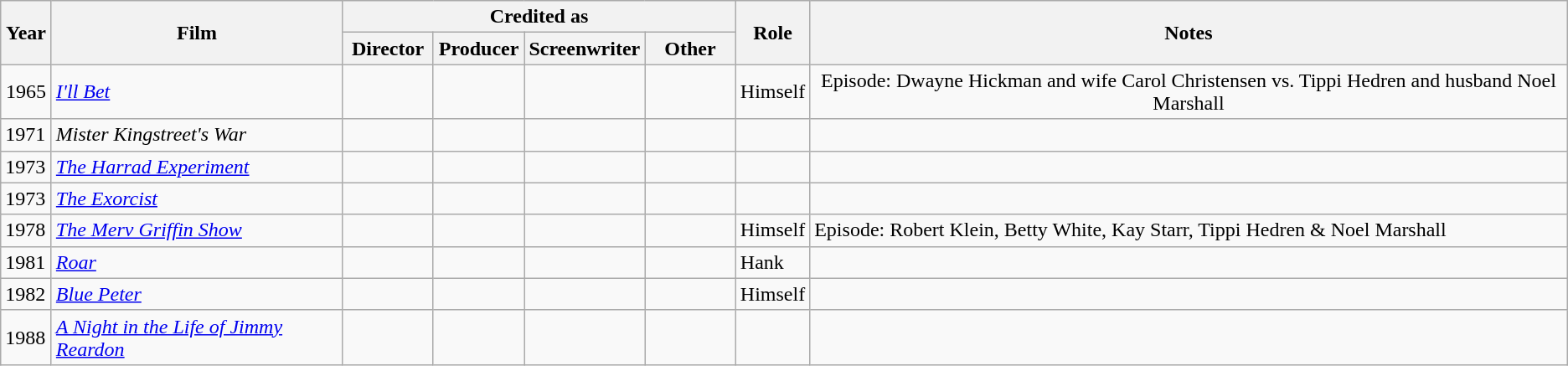<table class="wikitable">
<tr>
<th rowspan="2" style="width:33px;">Year</th>
<th rowspan="2">Film</th>
<th colspan="4">Credited as</th>
<th rowspan="2">Role</th>
<th rowspan="2">Notes</th>
</tr>
<tr>
<th width=65>Director</th>
<th width=65>Producer</th>
<th width=65>Screenwriter</th>
<th width=65>Other</th>
</tr>
<tr style="text-align:center;">
<td>1965</td>
<td style="text-align:left;"><em><a href='#'>I'll Bet</a></em></td>
<td></td>
<td></td>
<td></td>
<td></td>
<td>Himself</td>
<td>Episode: Dwayne Hickman and wife Carol Christensen vs. Tippi Hedren and husband Noel Marshall</td>
</tr>
<tr>
<td>1971</td>
<td style="text-align:left;"><em>Mister Kingstreet's War</em></td>
<td></td>
<td></td>
<td></td>
<td></td>
<td></td>
<td></td>
</tr>
<tr>
<td>1973</td>
<td style="text-align:left;"><em><a href='#'>The Harrad Experiment</a></em></td>
<td></td>
<td></td>
<td></td>
<td></td>
<td></td>
<td></td>
</tr>
<tr>
<td>1973</td>
<td style="text-align:left;"><em><a href='#'>The Exorcist</a></em></td>
<td></td>
<td></td>
<td></td>
<td></td>
<td></td>
<td></td>
</tr>
<tr>
<td>1978</td>
<td style="text-align:left;"><em><a href='#'>The Merv Griffin Show</a></em></td>
<td></td>
<td></td>
<td></td>
<td></td>
<td>Himself</td>
<td>Episode: Robert Klein, Betty White, Kay Starr, Tippi Hedren & Noel Marshall</td>
</tr>
<tr>
<td>1981</td>
<td style="text-align:left;"><em><a href='#'>Roar</a></em></td>
<td></td>
<td></td>
<td></td>
<td></td>
<td>Hank</td>
<td></td>
</tr>
<tr>
<td>1982</td>
<td style="text-align:left;"><em><a href='#'>Blue Peter</a></em></td>
<td></td>
<td></td>
<td></td>
<td></td>
<td>Himself</td>
<td></td>
</tr>
<tr>
<td>1988</td>
<td style="text-align:left;"><em><a href='#'>A Night in the Life of Jimmy Reardon</a></em></td>
<td></td>
<td></td>
<td></td>
<td></td>
<td></td>
<td></td>
</tr>
</table>
